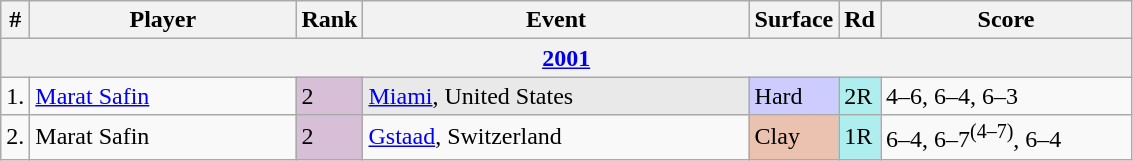<table class="wikitable sortable">
<tr>
<th>#</th>
<th width=170>Player</th>
<th>Rank</th>
<th width=250>Event</th>
<th>Surface</th>
<th>Rd</th>
<th width=160>Score</th>
</tr>
<tr>
<th colspan=7><a href='#'>2001</a></th>
</tr>
<tr>
<td>1.</td>
<td> <a href='#'>Marat Safin</a></td>
<td bgcolor=thistle>2</td>
<td bgcolor=e9e9e9><a href='#'>Miami</a>, United States</td>
<td style="background:#ccf;">Hard</td>
<td bgcolor=afeeee>2R</td>
<td>4–6, 6–4, 6–3</td>
</tr>
<tr>
<td>2.</td>
<td> Marat Safin</td>
<td bgcolor=thistle>2</td>
<td><a href='#'>Gstaad</a>, Switzerland</td>
<td bgcolor=EBC2AF>Clay</td>
<td bgcolor=afeeee>1R</td>
<td>6–4, 6–7<sup>(4–7)</sup>, 6–4</td>
</tr>
</table>
